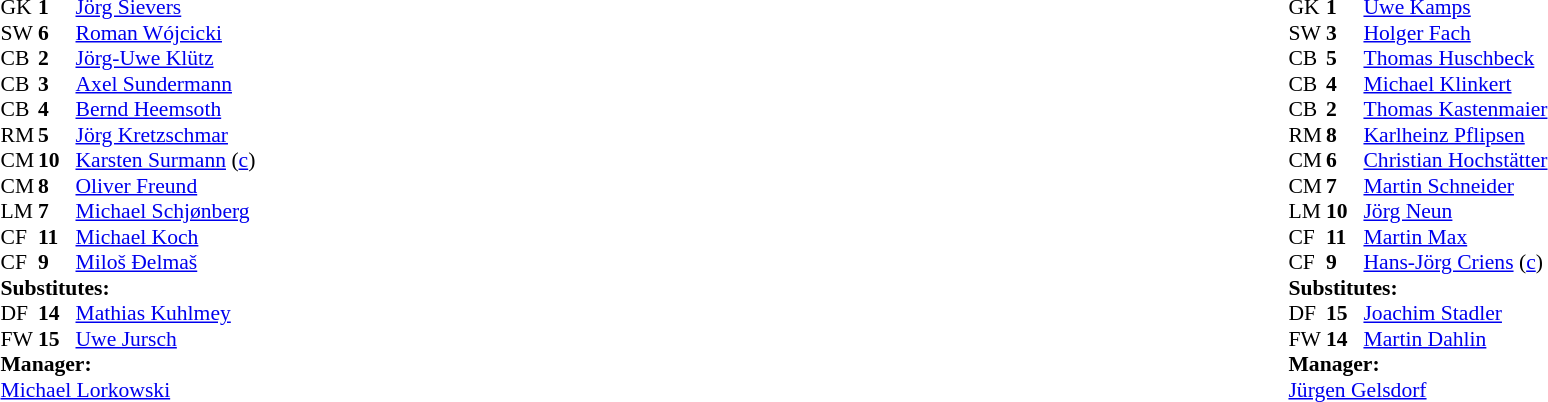<table width="100%">
<tr>
<td valign="top" width="40%"><br><table style="font-size:90%" cellspacing="0" cellpadding="0">
<tr>
<th width=25></th>
<th width=25></th>
</tr>
<tr>
<td>GK</td>
<td><strong>1</strong></td>
<td> <a href='#'>Jörg Sievers</a></td>
</tr>
<tr>
<td>SW</td>
<td><strong>6</strong></td>
<td> <a href='#'>Roman Wójcicki</a></td>
</tr>
<tr>
<td>CB</td>
<td><strong>2</strong></td>
<td> <a href='#'>Jörg-Uwe Klütz</a></td>
<td></td>
</tr>
<tr>
<td>CB</td>
<td><strong>3</strong></td>
<td> <a href='#'>Axel Sundermann</a></td>
</tr>
<tr>
<td>CB</td>
<td><strong>4</strong></td>
<td> <a href='#'>Bernd Heemsoth</a></td>
<td></td>
<td></td>
</tr>
<tr>
<td>RM</td>
<td><strong>5</strong></td>
<td> <a href='#'>Jörg Kretzschmar</a></td>
</tr>
<tr>
<td>CM</td>
<td><strong>10</strong></td>
<td> <a href='#'>Karsten Surmann</a> (<a href='#'>c</a>)</td>
</tr>
<tr>
<td>CM</td>
<td><strong>8</strong></td>
<td> <a href='#'>Oliver Freund</a></td>
</tr>
<tr>
<td>LM</td>
<td><strong>7</strong></td>
<td> <a href='#'>Michael Schjønberg</a></td>
</tr>
<tr>
<td>CF</td>
<td><strong>11</strong></td>
<td> <a href='#'>Michael Koch</a></td>
<td></td>
<td></td>
</tr>
<tr>
<td>CF</td>
<td><strong>9</strong></td>
<td> <a href='#'>Miloš Đelmaš</a></td>
<td></td>
</tr>
<tr>
<td colspan=3><strong>Substitutes:</strong></td>
</tr>
<tr>
<td>DF</td>
<td><strong>14</strong></td>
<td> <a href='#'>Mathias Kuhlmey</a></td>
<td></td>
<td></td>
</tr>
<tr>
<td>FW</td>
<td><strong>15</strong></td>
<td> <a href='#'>Uwe Jursch</a></td>
<td></td>
<td></td>
</tr>
<tr>
<td colspan=3><strong>Manager:</strong></td>
</tr>
<tr>
<td colspan=3> <a href='#'>Michael Lorkowski</a></td>
</tr>
</table>
</td>
<td valign="top"></td>
<td valign="top" width="50%"><br><table style="font-size:90%; margin:auto" cellspacing="0" cellpadding="0">
<tr>
<th width=25></th>
<th width=25></th>
</tr>
<tr>
<td>GK</td>
<td><strong>1</strong></td>
<td> <a href='#'>Uwe Kamps</a></td>
</tr>
<tr>
<td>SW</td>
<td><strong>3</strong></td>
<td> <a href='#'>Holger Fach</a></td>
</tr>
<tr>
<td>CB</td>
<td><strong>5</strong></td>
<td> <a href='#'>Thomas Huschbeck</a></td>
<td></td>
<td></td>
</tr>
<tr>
<td>CB</td>
<td><strong>4</strong></td>
<td> <a href='#'>Michael Klinkert</a></td>
</tr>
<tr>
<td>CB</td>
<td><strong>2</strong></td>
<td> <a href='#'>Thomas Kastenmaier</a></td>
<td></td>
</tr>
<tr>
<td>RM</td>
<td><strong>8</strong></td>
<td> <a href='#'>Karlheinz Pflipsen</a></td>
</tr>
<tr>
<td>CM</td>
<td><strong>6</strong></td>
<td> <a href='#'>Christian Hochstätter</a></td>
<td></td>
</tr>
<tr>
<td>CM</td>
<td><strong>7</strong></td>
<td> <a href='#'>Martin Schneider</a></td>
</tr>
<tr>
<td>LM</td>
<td><strong>10</strong></td>
<td> <a href='#'>Jörg Neun</a></td>
</tr>
<tr>
<td>CF</td>
<td><strong>11</strong></td>
<td> <a href='#'>Martin Max</a></td>
<td></td>
<td></td>
</tr>
<tr>
<td>CF</td>
<td><strong>9</strong></td>
<td> <a href='#'>Hans-Jörg Criens</a> (<a href='#'>c</a>)</td>
</tr>
<tr>
<td colspan=3><strong>Substitutes:</strong></td>
</tr>
<tr>
<td>DF</td>
<td><strong>15</strong></td>
<td> <a href='#'>Joachim Stadler</a></td>
<td></td>
<td></td>
</tr>
<tr>
<td>FW</td>
<td><strong>14</strong></td>
<td> <a href='#'>Martin Dahlin</a></td>
<td></td>
<td></td>
</tr>
<tr>
<td colspan=3><strong>Manager:</strong></td>
</tr>
<tr>
<td colspan=3> <a href='#'>Jürgen Gelsdorf</a></td>
</tr>
</table>
</td>
</tr>
</table>
